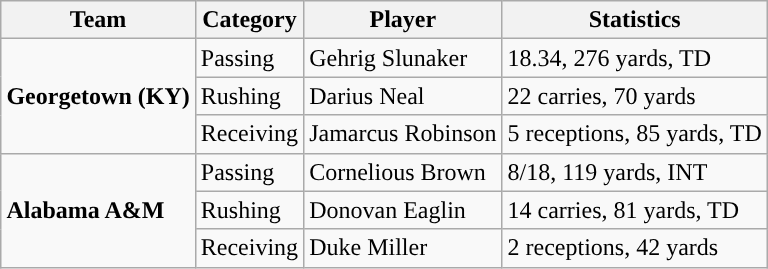<table class="wikitable" style="float: right;">
<tr>
<th>Team</th>
<th>Category</th>
<th>Player</th>
<th>Statistics</th>
</tr>
<tr>
<td rowspan=3><strong>Georgetown (KY)</strong></td>
<td>Passing</td>
<td>Gehrig Slunaker</td>
<td>18.34, 276 yards, TD</td>
</tr>
<tr>
<td>Rushing</td>
<td>Darius Neal</td>
<td>22 carries, 70 yards</td>
</tr>
<tr>
<td>Receiving</td>
<td>Jamarcus Robinson</td>
<td>5 receptions, 85 yards, TD</td>
</tr>
<tr>
<td rowspan=3><strong>Alabama A&M</strong></td>
<td>Passing</td>
<td>Cornelious Brown</td>
<td>8/18, 119 yards, INT</td>
</tr>
<tr>
<td>Rushing</td>
<td>Donovan Eaglin</td>
<td>14 carries, 81 yards, TD</td>
</tr>
<tr>
<td>Receiving</td>
<td>Duke Miller</td>
<td>2 receptions, 42 yards</td>
</tr>
</table>
